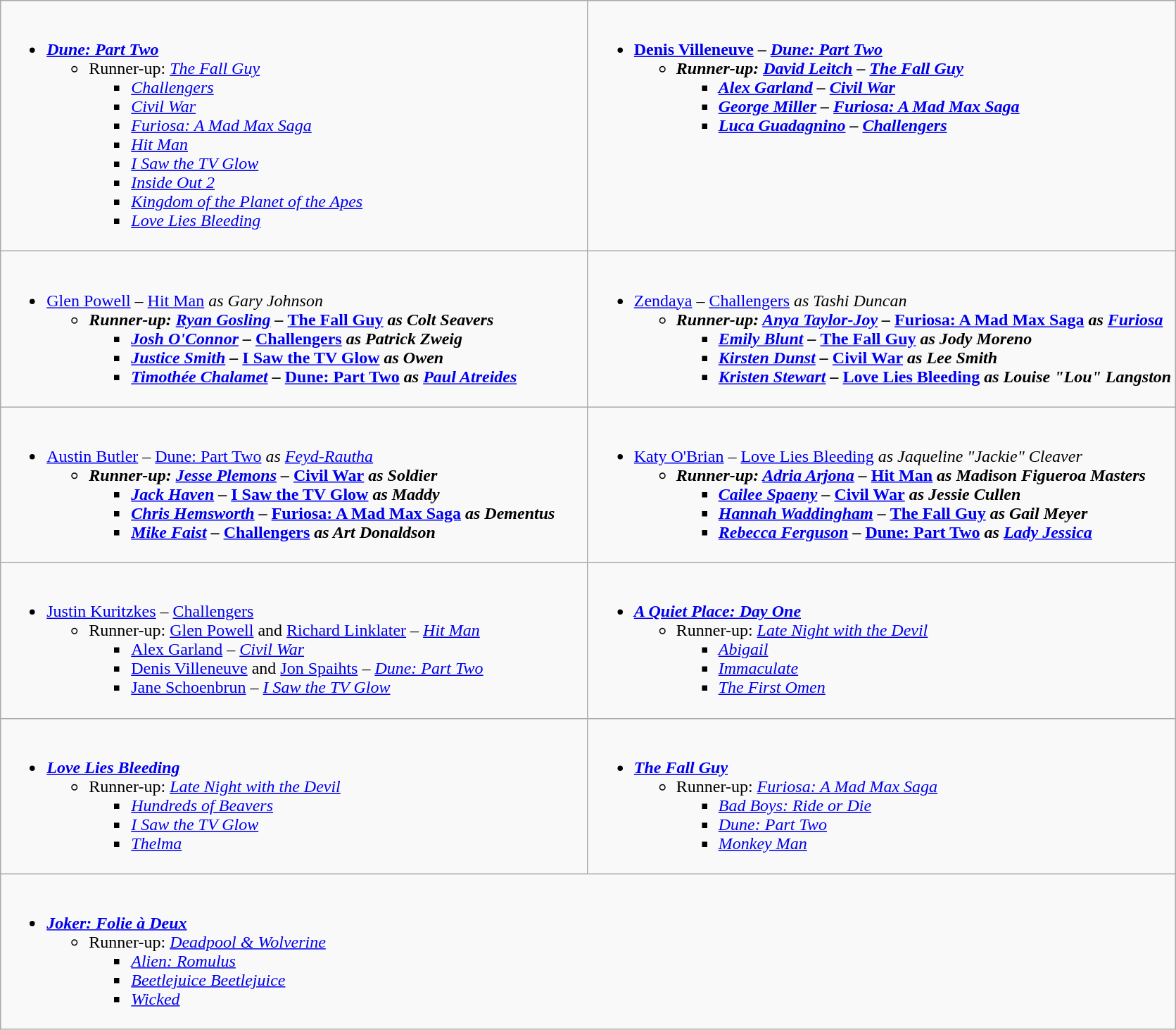<table class="wikitable">
<tr>
<td valign="top" width="50%"><br><ul><li><strong><em><a href='#'>Dune: Part Two</a></em></strong><ul><li>Runner-up: <em><a href='#'>The Fall Guy</a></em><ul><li><em><a href='#'>Challengers</a></em></li><li><em><a href='#'>Civil War</a></em></li><li><em><a href='#'>Furiosa: A Mad Max Saga</a></em></li><li><em><a href='#'>Hit Man</a></em></li><li><em><a href='#'>I Saw the TV Glow</a></em></li><li><em><a href='#'>Inside Out 2</a></em></li><li><em><a href='#'>Kingdom of the Planet of the Apes</a></em></li><li><em><a href='#'>Love Lies Bleeding</a></em></li></ul></li></ul></li></ul></td>
<td valign="top" width="50%"><br><ul><li><strong><a href='#'>Denis Villeneuve</a> – <em><a href='#'>Dune: Part Two</a><strong><em><ul><li>Runner-up: <a href='#'>David Leitch</a> – </em><a href='#'>The Fall Guy</a><em><ul><li><a href='#'>Alex Garland</a> – </em><a href='#'>Civil War</a><em></li><li><a href='#'>George Miller</a> – </em><a href='#'>Furiosa: A Mad Max Saga</a><em></li><li><a href='#'>Luca Guadagnino</a> – </em><a href='#'>Challengers</a><em></li></ul></li></ul></li></ul></td>
</tr>
<tr>
<td valign="top" width="50%"><br><ul><li></strong><a href='#'>Glen Powell</a> – </em><a href='#'>Hit Man</a><em> as Gary Johnson<strong><ul><li>Runner-up: <a href='#'>Ryan Gosling</a> – </em><a href='#'>The Fall Guy</a><em> as Colt Seavers<ul><li><a href='#'>Josh O'Connor</a> – </em><a href='#'>Challengers</a><em> as Patrick Zweig</li><li><a href='#'>Justice Smith</a> – </em><a href='#'>I Saw the TV Glow</a><em> as Owen</li><li><a href='#'>Timothée Chalamet</a> – </em><a href='#'>Dune: Part Two</a><em> as <a href='#'>Paul Atreides</a></li></ul></li></ul></li></ul></td>
<td valign="top" width="50%"><br><ul><li></strong><a href='#'>Zendaya</a> – </em><a href='#'>Challengers</a><em> as Tashi Duncan<strong><ul><li>Runner-up: <a href='#'>Anya Taylor-Joy</a> – </em><a href='#'>Furiosa: A Mad Max Saga</a><em> as <a href='#'>Furiosa</a><ul><li><a href='#'>Emily Blunt</a> – </em><a href='#'>The Fall Guy</a><em> as Jody Moreno</li><li><a href='#'>Kirsten Dunst</a> – </em><a href='#'>Civil War</a><em> as Lee Smith</li><li><a href='#'>Kristen Stewart</a> – </em><a href='#'>Love Lies Bleeding</a><em> as Louise "Lou" Langston</li></ul></li></ul></li></ul></td>
</tr>
<tr>
<td valign="top" width="50%"><br><ul><li></strong><a href='#'>Austin Butler</a> – </em><a href='#'>Dune: Part Two</a><em> as <a href='#'>Feyd-Rautha</a><strong><ul><li>Runner-up: <a href='#'>Jesse Plemons</a> – </em><a href='#'>Civil War</a><em> as Soldier<ul><li><a href='#'>Jack Haven</a> – </em><a href='#'>I Saw the TV Glow</a><em> as Maddy</li><li><a href='#'>Chris Hemsworth</a> – </em><a href='#'>Furiosa: A Mad Max Saga</a><em> as Dementus</li><li><a href='#'>Mike Faist</a> – </em><a href='#'>Challengers</a><em> as Art Donaldson</li></ul></li></ul></li></ul></td>
<td valign="top" width="50%"><br><ul><li></strong><a href='#'>Katy O'Brian</a> – </em><a href='#'>Love Lies Bleeding</a><em> as Jaqueline "Jackie" Cleaver<strong><ul><li>Runner-up: <a href='#'>Adria Arjona</a> – </em><a href='#'>Hit Man</a><em> as Madison Figueroa Masters<ul><li><a href='#'>Cailee Spaeny</a> – </em><a href='#'>Civil War</a><em> as Jessie Cullen</li><li><a href='#'>Hannah Waddingham</a> – </em><a href='#'>The Fall Guy</a><em> as Gail Meyer</li><li><a href='#'>Rebecca Ferguson</a> – </em><a href='#'>Dune: Part Two</a><em> as <a href='#'>Lady Jessica</a></li></ul></li></ul></li></ul></td>
</tr>
<tr>
<td valign="top" width="50%"><br><ul><li></strong><a href='#'>Justin Kuritzkes</a> – </em><a href='#'>Challengers</a></em></strong><ul><li>Runner-up: <a href='#'>Glen Powell</a> and <a href='#'>Richard Linklater</a> – <em><a href='#'>Hit Man</a></em><ul><li><a href='#'>Alex Garland</a> – <em><a href='#'>Civil War</a></em></li><li><a href='#'>Denis Villeneuve</a> and <a href='#'>Jon Spaihts</a> – <em><a href='#'>Dune: Part Two</a></em></li><li><a href='#'>Jane Schoenbrun</a> – <em><a href='#'>I Saw the TV Glow</a></em></li></ul></li></ul></li></ul></td>
<td valign="top" width="50%"><br><ul><li><strong><em><a href='#'>A Quiet Place: Day One</a></em></strong><ul><li>Runner-up: <em><a href='#'>Late Night with the Devil</a></em><ul><li><em><a href='#'>Abigail</a></em></li><li><em><a href='#'>Immaculate</a></em></li><li><em><a href='#'>The First Omen</a></em></li></ul></li></ul></li></ul></td>
</tr>
<tr>
<td valign="top" width="50%"><br><ul><li><strong><em><a href='#'>Love Lies Bleeding</a></em></strong><ul><li>Runner-up: <em><a href='#'>Late Night with the Devil</a></em><ul><li><em><a href='#'>Hundreds of Beavers</a></em></li><li><em><a href='#'>I Saw the TV Glow</a></em></li><li><em><a href='#'>Thelma</a></em></li></ul></li></ul></li></ul></td>
<td valign="top" width="50%"><br><ul><li><strong><em><a href='#'>The Fall Guy</a></em></strong><ul><li>Runner-up: <em><a href='#'>Furiosa: A Mad Max Saga</a></em><ul><li><em><a href='#'>Bad Boys: Ride or Die</a></em></li><li><em><a href='#'>Dune: Part Two</a></em></li><li><em><a href='#'>Monkey Man</a></em></li></ul></li></ul></li></ul></td>
</tr>
<tr>
<td colspan="2" valign="top" width="50%"><br><ul><li><strong><em><a href='#'>Joker: Folie à Deux</a></em></strong><ul><li>Runner-up: <em><a href='#'>Deadpool & Wolverine</a></em><ul><li><em><a href='#'>Alien: Romulus</a></em></li><li><em><a href='#'>Beetlejuice Beetlejuice</a></em></li><li><em><a href='#'>Wicked</a></em></li></ul></li></ul></li></ul></td>
</tr>
</table>
